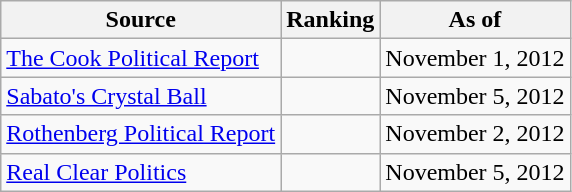<table class="wikitable" style="text-align:center">
<tr>
<th>Source</th>
<th>Ranking</th>
<th>As of</th>
</tr>
<tr>
<td align=left><a href='#'>The Cook Political Report</a></td>
<td></td>
<td>November 1, 2012</td>
</tr>
<tr>
<td align=left><a href='#'>Sabato's Crystal Ball</a></td>
<td></td>
<td>November 5, 2012</td>
</tr>
<tr>
<td align=left><a href='#'>Rothenberg Political Report</a></td>
<td></td>
<td>November 2, 2012</td>
</tr>
<tr>
<td align=left><a href='#'>Real Clear Politics</a></td>
<td></td>
<td>November 5, 2012</td>
</tr>
</table>
